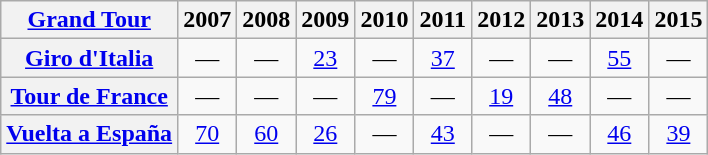<table class="wikitable plainrowheaders">
<tr>
<th scope="col"><a href='#'>Grand Tour</a></th>
<th scope="col">2007</th>
<th scope="col">2008</th>
<th scope="col">2009</th>
<th scope="col">2010</th>
<th scope="col">2011</th>
<th scope="col">2012</th>
<th scope="col">2013</th>
<th scope="col">2014</th>
<th scope="col">2015</th>
</tr>
<tr style="text-align:center;">
<th scope="row"> <a href='#'>Giro d'Italia</a></th>
<td>—</td>
<td>—</td>
<td><a href='#'>23</a></td>
<td>—</td>
<td><a href='#'>37</a></td>
<td>—</td>
<td>—</td>
<td><a href='#'>55</a></td>
<td>—</td>
</tr>
<tr style="text-align:center;">
<th scope="row"> <a href='#'>Tour de France</a></th>
<td>—</td>
<td>—</td>
<td>—</td>
<td><a href='#'>79</a></td>
<td>—</td>
<td><a href='#'>19</a></td>
<td><a href='#'>48</a></td>
<td>—</td>
<td>—</td>
</tr>
<tr style="text-align:center;">
<th scope="row"> <a href='#'>Vuelta a España</a></th>
<td><a href='#'>70</a></td>
<td><a href='#'>60</a></td>
<td><a href='#'>26</a></td>
<td>—</td>
<td><a href='#'>43</a></td>
<td>—</td>
<td>—</td>
<td><a href='#'>46</a></td>
<td><a href='#'>39</a></td>
</tr>
</table>
